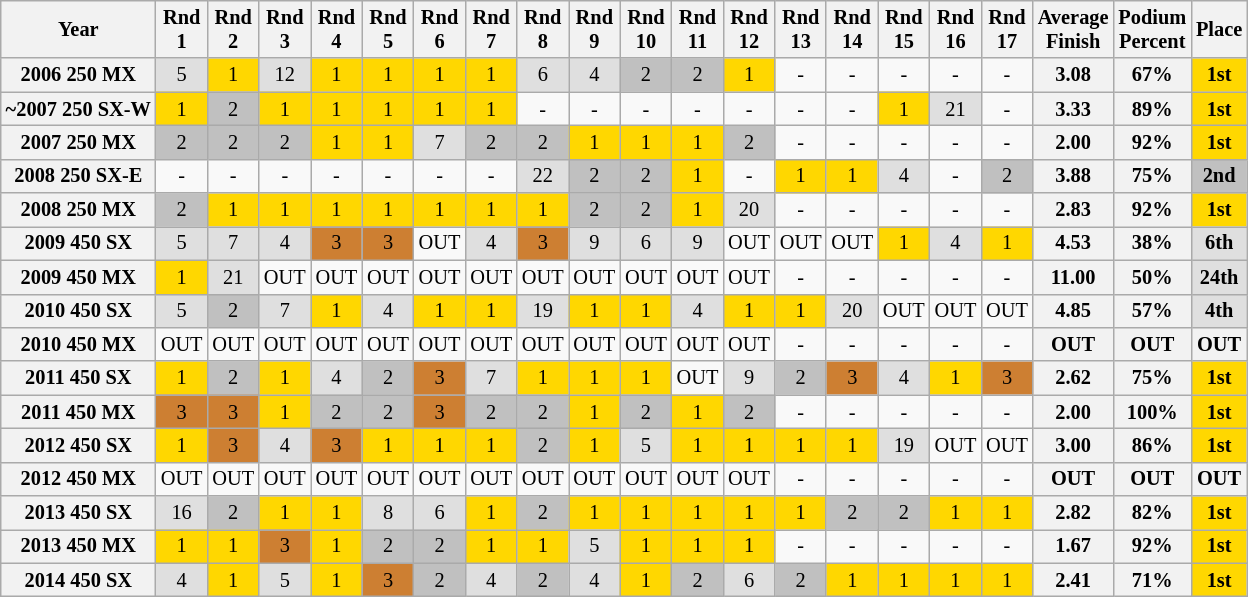<table class="wikitable" style="font-size: 85%; text-align:center">
<tr valign="top">
<th valign="middle">Year</th>
<th>Rnd<br>1</th>
<th>Rnd<br>2</th>
<th>Rnd<br>3</th>
<th>Rnd<br>4</th>
<th>Rnd<br>5</th>
<th>Rnd<br>6</th>
<th>Rnd<br>7</th>
<th>Rnd<br>8</th>
<th>Rnd<br>9</th>
<th>Rnd<br>10</th>
<th>Rnd<br>11</th>
<th>Rnd<br>12</th>
<th>Rnd<br>13</th>
<th>Rnd<br>14</th>
<th>Rnd<br>15</th>
<th>Rnd<br>16</th>
<th>Rnd<br>17</th>
<th valign="middle">Average<br>Finish</th>
<th valign="middle">Podium<br>Percent</th>
<th valign="middle">Place</th>
</tr>
<tr>
<th>2006 250 MX</th>
<td style="background:#dfdfdf;">5</td>
<td style="background: gold;">1</td>
<td style="background:#dfdfdf;">12</td>
<td style="background: gold;">1</td>
<td style="background: gold;">1</td>
<td style="background: gold;">1</td>
<td style="background: gold;">1</td>
<td style="background:#dfdfdf;">6</td>
<td style="background:#dfdfdf;">4</td>
<td style="background: silver;">2</td>
<td style="background: silver;">2</td>
<td style="background: gold;">1</td>
<td>-</td>
<td>-</td>
<td>-</td>
<td>-</td>
<td>-</td>
<th>3.08</th>
<th>67%</th>
<th style="background: gold;">1st</th>
</tr>
<tr>
<th>~2007 250 SX-W</th>
<td style="background: gold;">1</td>
<td style="background: silver;">2</td>
<td style="background: gold;">1</td>
<td style="background: gold;">1</td>
<td style="background: gold;">1</td>
<td style="background: gold;">1</td>
<td style="background: gold;">1</td>
<td>-</td>
<td>-</td>
<td>-</td>
<td>-</td>
<td>-</td>
<td>-</td>
<td>-</td>
<td style="background: gold;">1</td>
<td style="background:#dfdfdf;">21</td>
<td>-</td>
<th>3.33</th>
<th>89%</th>
<th style="background: gold;">1st</th>
</tr>
<tr>
<th>2007 250 MX</th>
<td style="background: silver;">2</td>
<td style="background: silver;">2</td>
<td style="background: silver;">2</td>
<td style="background: gold;">1</td>
<td style="background: gold;">1</td>
<td style="background:#dfdfdf;">7</td>
<td style="background: silver;">2</td>
<td style="background: silver;">2</td>
<td style="background: gold;">1</td>
<td style="background: gold;">1</td>
<td style="background: gold;">1</td>
<td style="background: silver;">2</td>
<td>-</td>
<td>-</td>
<td>-</td>
<td>-</td>
<td>-</td>
<th>2.00</th>
<th>92%</th>
<th style="background: gold;">1st</th>
</tr>
<tr>
<th>2008 250 SX-E</th>
<td>-</td>
<td>-</td>
<td>-</td>
<td>-</td>
<td>-</td>
<td>-</td>
<td>-</td>
<td style="background:#dfdfdf;">22</td>
<td style="background: silver;">2</td>
<td style="background: silver;">2</td>
<td style="background: gold;">1</td>
<td>-</td>
<td style="background: gold;">1</td>
<td style="background: gold;">1</td>
<td style="background:#dfdfdf;">4</td>
<td>-</td>
<td style="background: silver;">2</td>
<th>3.88</th>
<th>75%</th>
<th style="background: silver;">2nd</th>
</tr>
<tr>
<th>2008 250 MX</th>
<td style="background: silver;">2</td>
<td style="background: gold;">1</td>
<td style="background: gold;">1</td>
<td style="background: gold;">1</td>
<td style="background: gold;">1</td>
<td style="background: gold;">1</td>
<td style="background: gold;">1</td>
<td style="background: gold;">1</td>
<td style="background: silver;">2</td>
<td style="background: silver;">2</td>
<td style="background: gold;">1</td>
<td style="background:#dfdfdf;">20</td>
<td>-</td>
<td>-</td>
<td>-</td>
<td>-</td>
<td>-</td>
<th>2.83</th>
<th>92%</th>
<th style="background: gold;">1st</th>
</tr>
<tr>
<th>2009 450 SX</th>
<td style="background:#dfdfdf;">5</td>
<td style="background:#dfdfdf;">7</td>
<td style="background:#dfdfdf;">4</td>
<td style="background:#CD7F32;">3</td>
<td style="background:#CD7F32;">3</td>
<td>OUT</td>
<td style="background:#dfdfdf;">4</td>
<td style="background:#CD7F32;">3</td>
<td style="background:#dfdfdf;">9</td>
<td style="background:#dfdfdf;">6</td>
<td style="background:#dfdfdf;">9</td>
<td>OUT</td>
<td>OUT</td>
<td>OUT</td>
<td style="background: gold;">1</td>
<td style="background:#dfdfdf;">4</td>
<td style="background: gold;">1</td>
<th>4.53</th>
<th>38%</th>
<th style="background:#dfdfdf;">6th</th>
</tr>
<tr>
<th>2009 450 MX</th>
<td style="background: gold;">1</td>
<td style="background:#dfdfdf;">21</td>
<td>OUT</td>
<td>OUT</td>
<td>OUT</td>
<td>OUT</td>
<td>OUT</td>
<td>OUT</td>
<td>OUT</td>
<td>OUT</td>
<td>OUT</td>
<td>OUT</td>
<td>-</td>
<td>-</td>
<td>-</td>
<td>-</td>
<td>-</td>
<th>11.00</th>
<th>50%</th>
<th style="background:#dfdfdf;">24th</th>
</tr>
<tr>
<th>2010 450 SX</th>
<td style="background:#dfdfdf;">5</td>
<td style="background: silver;">2</td>
<td style="background:#dfdfdf;">7</td>
<td style="background: gold;">1</td>
<td style="background:#dfdfdf;">4</td>
<td style="background: gold;">1</td>
<td style="background: gold;">1</td>
<td style="background:#dfdfdf;">19</td>
<td style="background: gold;">1</td>
<td style="background: gold;">1</td>
<td style="background:#dfdfdf;">4</td>
<td style="background: gold;">1</td>
<td style="background: gold;">1</td>
<td style="background:#dfdfdf;">20</td>
<td>OUT</td>
<td>OUT</td>
<td>OUT</td>
<th>4.85</th>
<th>57%</th>
<th style="background:#dfdfdf;">4th</th>
</tr>
<tr>
<th>2010 450 MX</th>
<td>OUT</td>
<td>OUT</td>
<td>OUT</td>
<td>OUT</td>
<td>OUT</td>
<td>OUT</td>
<td>OUT</td>
<td>OUT</td>
<td>OUT</td>
<td>OUT</td>
<td>OUT</td>
<td>OUT</td>
<td>-</td>
<td>-</td>
<td>-</td>
<td>-</td>
<td>-</td>
<th>OUT</th>
<th>OUT</th>
<th>OUT</th>
</tr>
<tr>
<th>2011 450 SX</th>
<td style="background: gold;">1</td>
<td style="background: silver;">2</td>
<td style="background: gold;">1</td>
<td style="background:#dfdfdf;">4</td>
<td style="background: silver;">2</td>
<td style="background:#CD7F32;">3</td>
<td style="background:#dfdfdf;">7</td>
<td style="background: gold;">1</td>
<td style="background: gold;">1</td>
<td style="background: gold;">1</td>
<td>OUT</td>
<td style="background:#dfdfdf;">9</td>
<td style="background: silver;">2</td>
<td style="background:#CD7F32;">3</td>
<td style="background:#dfdfdf;">4</td>
<td style="background: gold;">1</td>
<td style="background:#CD7F32;">3</td>
<th>2.62</th>
<th>75%</th>
<th style="background: gold;">1st</th>
</tr>
<tr>
<th>2011 450 MX</th>
<td style="background:#CD7F32;">3</td>
<td style="background:#CD7F32;">3</td>
<td style="background: gold;">1</td>
<td style="background: silver;">2</td>
<td style="background: silver;">2</td>
<td style="background:#CD7F32;">3</td>
<td style="background: silver;">2</td>
<td style="background: silver;">2</td>
<td style="background: gold;">1</td>
<td style="background: silver;">2</td>
<td style="background: gold;">1</td>
<td style="background: silver;">2</td>
<td>-</td>
<td>-</td>
<td>-</td>
<td>-</td>
<td>-</td>
<th>2.00</th>
<th>100%</th>
<th style="background: gold;">1st</th>
</tr>
<tr>
<th>2012 450 SX</th>
<td style="background: gold;">1</td>
<td style="background:#CD7F32;">3</td>
<td style="background:#dfdfdf;">4</td>
<td style="background:#CD7F32;">3</td>
<td style="background: gold;">1</td>
<td style="background: gold;">1</td>
<td style="background: gold;">1</td>
<td style="background: silver;">2</td>
<td style="background: gold;">1</td>
<td style="background:#dfdfdf;">5</td>
<td style="background: gold;">1</td>
<td style="background: gold;">1</td>
<td style="background: gold;">1</td>
<td style="background: gold;">1</td>
<td style="background:#dfdfdf;">19</td>
<td>OUT</td>
<td>OUT</td>
<th>3.00</th>
<th>86%</th>
<th style="background: gold;">1st</th>
</tr>
<tr>
<th>2012 450 MX</th>
<td>OUT</td>
<td>OUT</td>
<td>OUT</td>
<td>OUT</td>
<td>OUT</td>
<td>OUT</td>
<td>OUT</td>
<td>OUT</td>
<td>OUT</td>
<td>OUT</td>
<td>OUT</td>
<td>OUT</td>
<td>-</td>
<td>-</td>
<td>-</td>
<td>-</td>
<td>-</td>
<th>OUT</th>
<th>OUT</th>
<th>OUT</th>
</tr>
<tr>
<th>2013 450 SX</th>
<td style="background:#dfdfdf;">16</td>
<td style="background: silver;">2</td>
<td style="background: gold;">1</td>
<td style="background: gold;">1</td>
<td style="background:#dfdfdf;">8</td>
<td style="background:#dfdfdf;">6</td>
<td style="background: gold;">1</td>
<td style="background: silver;">2</td>
<td style="background: gold;">1</td>
<td style="background: gold;">1</td>
<td style="background: gold;">1</td>
<td style="background: gold;">1</td>
<td style="background: gold;">1</td>
<td style="background: silver;">2</td>
<td style="background: silver;">2</td>
<td style="background: gold;">1</td>
<td style="background: gold;">1</td>
<th>2.82</th>
<th>82%</th>
<th style="background: gold;">1st</th>
</tr>
<tr>
<th>2013 450 MX</th>
<td style="background: gold;">1</td>
<td style="background: gold;">1</td>
<td style="background:#CD7F32;">3</td>
<td style="background: gold;">1</td>
<td style="background: silver;">2</td>
<td style="background: silver;">2</td>
<td style="background: gold;">1</td>
<td style="background: gold;">1</td>
<td style="background:#dfdfdf;">5</td>
<td style="background: gold;">1</td>
<td style="background: gold;">1</td>
<td style="background: gold;">1</td>
<td>-</td>
<td>-</td>
<td>-</td>
<td>-</td>
<td>-</td>
<th>1.67</th>
<th>92%</th>
<th style="background: gold;">1st</th>
</tr>
<tr>
<th>2014 450 SX</th>
<td style="background:#dfdfdf;">4</td>
<td style="background: gold;">1</td>
<td style="background:#dfdfdf;">5</td>
<td style="background: gold;">1</td>
<td style="background:#CD7F32;">3</td>
<td style="background: silver;">2</td>
<td style="background:#dfdfdf;">4</td>
<td style="background: silver;">2</td>
<td style="background:#dfdfdf;">4</td>
<td style="background: gold;">1</td>
<td style="background: silver;">2</td>
<td style="background:#dfdfdf;">6</td>
<td style="background: silver;">2</td>
<td style="background: gold;">1</td>
<td style="background: gold;">1</td>
<td style="background: gold;">1</td>
<td style="background: gold;">1</td>
<th>2.41</th>
<th>71%</th>
<th style="background: gold;">1st</th>
</tr>
</table>
